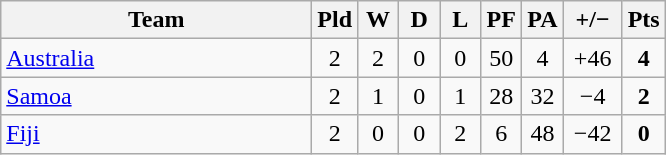<table class="wikitable" style="text-align:center">
<tr>
<th width="200">Team</th>
<th width="20">Pld</th>
<th width="20">W</th>
<th width="20">D</th>
<th width="20">L</th>
<th width="20">PF</th>
<th width="20">PA</th>
<th width="32">+/−</th>
<th width="20">Pts</th>
</tr>
<tr>
<td style="text-align:left;"> <a href='#'>Australia</a></td>
<td>2</td>
<td>2</td>
<td>0</td>
<td>0</td>
<td>50</td>
<td>4</td>
<td>+46</td>
<td><strong>4</strong></td>
</tr>
<tr>
<td style="text-align:left;"> <a href='#'>Samoa</a></td>
<td>2</td>
<td>1</td>
<td>0</td>
<td>1</td>
<td>28</td>
<td>32</td>
<td>−4</td>
<td><strong>2</strong></td>
</tr>
<tr>
<td style="text-align:left;"> <a href='#'>Fiji</a></td>
<td>2</td>
<td>0</td>
<td>0</td>
<td>2</td>
<td>6</td>
<td>48</td>
<td>−42</td>
<td><strong>0</strong></td>
</tr>
</table>
